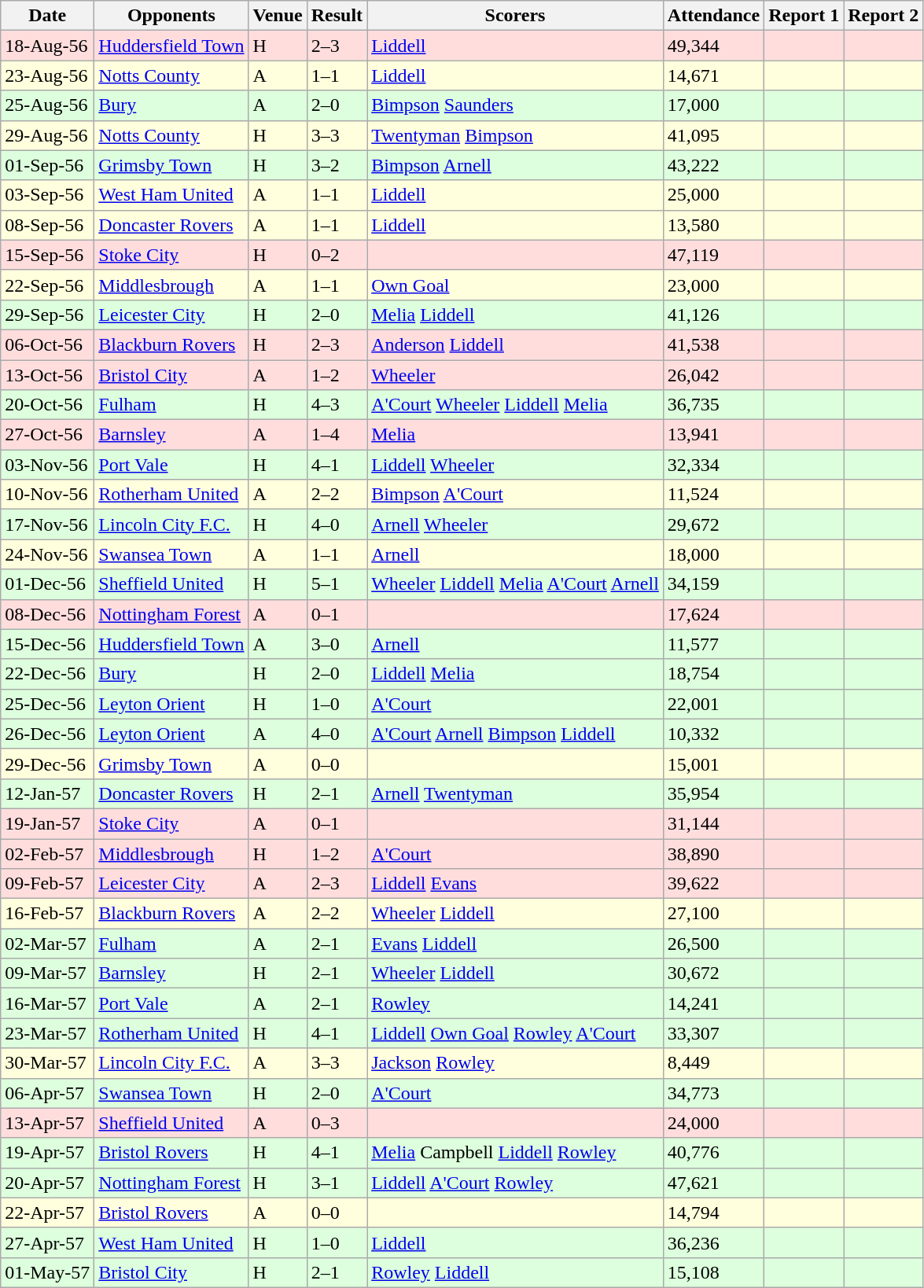<table class=wikitable>
<tr>
<th>Date</th>
<th>Opponents</th>
<th>Venue</th>
<th>Result</th>
<th>Scorers</th>
<th>Attendance</th>
<th>Report 1</th>
<th>Report 2</th>
</tr>
<tr bgcolor="#ffdddd">
<td>18-Aug-56</td>
<td><a href='#'>Huddersfield Town</a></td>
<td>H</td>
<td>2–3</td>
<td><a href='#'>Liddell</a> </td>
<td>49,344</td>
<td></td>
<td></td>
</tr>
<tr bgcolor="#ffffdd">
<td>23-Aug-56</td>
<td><a href='#'>Notts County</a></td>
<td>A</td>
<td>1–1</td>
<td><a href='#'>Liddell</a> </td>
<td>14,671</td>
<td></td>
<td></td>
</tr>
<tr bgcolor="#ddffdd">
<td>25-Aug-56</td>
<td><a href='#'>Bury</a></td>
<td>A</td>
<td>2–0</td>
<td><a href='#'>Bimpson</a>  <a href='#'>Saunders</a> </td>
<td>17,000</td>
<td></td>
<td></td>
</tr>
<tr bgcolor="#ffffdd">
<td>29-Aug-56</td>
<td><a href='#'>Notts County</a></td>
<td>H</td>
<td>3–3</td>
<td><a href='#'>Twentyman</a>  <a href='#'>Bimpson</a> </td>
<td>41,095</td>
<td></td>
<td></td>
</tr>
<tr bgcolor="#ddffdd">
<td>01-Sep-56</td>
<td><a href='#'>Grimsby Town</a></td>
<td>H</td>
<td>3–2</td>
<td><a href='#'>Bimpson</a>  <a href='#'>Arnell</a> </td>
<td>43,222</td>
<td></td>
<td></td>
</tr>
<tr bgcolor="#ffffdd">
<td>03-Sep-56</td>
<td><a href='#'>West Ham United</a></td>
<td>A</td>
<td>1–1</td>
<td><a href='#'>Liddell</a> </td>
<td>25,000</td>
<td></td>
<td></td>
</tr>
<tr bgcolor="#ffffdd">
<td>08-Sep-56</td>
<td><a href='#'>Doncaster Rovers</a></td>
<td>A</td>
<td>1–1</td>
<td><a href='#'>Liddell</a> </td>
<td>13,580</td>
<td></td>
<td></td>
</tr>
<tr bgcolor="#ffdddd">
<td>15-Sep-56</td>
<td><a href='#'>Stoke City</a></td>
<td>H</td>
<td>0–2</td>
<td></td>
<td>47,119</td>
<td></td>
<td></td>
</tr>
<tr bgcolor="#ffffdd">
<td>22-Sep-56</td>
<td><a href='#'>Middlesbrough</a></td>
<td>A</td>
<td>1–1</td>
<td><a href='#'>Own Goal</a> </td>
<td>23,000</td>
<td></td>
<td></td>
</tr>
<tr bgcolor="#ddffdd">
<td>29-Sep-56</td>
<td><a href='#'>Leicester City</a></td>
<td>H</td>
<td>2–0</td>
<td><a href='#'>Melia</a>  <a href='#'>Liddell</a> </td>
<td>41,126</td>
<td></td>
<td></td>
</tr>
<tr bgcolor="#ffdddd">
<td>06-Oct-56</td>
<td><a href='#'>Blackburn Rovers</a></td>
<td>H</td>
<td>2–3</td>
<td><a href='#'>Anderson</a>  <a href='#'>Liddell</a> </td>
<td>41,538</td>
<td></td>
<td></td>
</tr>
<tr bgcolor="#ffdddd">
<td>13-Oct-56</td>
<td><a href='#'>Bristol City</a></td>
<td>A</td>
<td>1–2</td>
<td><a href='#'>Wheeler</a> </td>
<td>26,042</td>
<td></td>
<td></td>
</tr>
<tr bgcolor="#ddffdd">
<td>20-Oct-56</td>
<td><a href='#'>Fulham</a></td>
<td>H</td>
<td>4–3</td>
<td><a href='#'>A'Court</a>  <a href='#'>Wheeler</a>  <a href='#'>Liddell</a>  <a href='#'>Melia</a> </td>
<td>36,735</td>
<td></td>
<td></td>
</tr>
<tr bgcolor="#ffdddd">
<td>27-Oct-56</td>
<td><a href='#'>Barnsley</a></td>
<td>A</td>
<td>1–4</td>
<td><a href='#'>Melia</a> </td>
<td>13,941</td>
<td></td>
<td></td>
</tr>
<tr bgcolor="#ddffdd">
<td>03-Nov-56</td>
<td><a href='#'>Port Vale</a></td>
<td>H</td>
<td>4–1</td>
<td><a href='#'>Liddell</a>  <a href='#'>Wheeler</a> </td>
<td>32,334</td>
<td></td>
<td></td>
</tr>
<tr bgcolor="#ffffdd">
<td>10-Nov-56</td>
<td><a href='#'>Rotherham United</a></td>
<td>A</td>
<td>2–2</td>
<td><a href='#'>Bimpson</a>  <a href='#'>A'Court</a> </td>
<td>11,524</td>
<td></td>
<td></td>
</tr>
<tr bgcolor="#ddffdd">
<td>17-Nov-56</td>
<td><a href='#'>Lincoln City F.C.</a></td>
<td>H</td>
<td>4–0</td>
<td><a href='#'>Arnell</a>  <a href='#'>Wheeler</a> </td>
<td>29,672</td>
<td></td>
<td></td>
</tr>
<tr bgcolor="#ffffdd">
<td>24-Nov-56</td>
<td><a href='#'>Swansea Town</a></td>
<td>A</td>
<td>1–1</td>
<td><a href='#'>Arnell</a> </td>
<td>18,000</td>
<td></td>
<td></td>
</tr>
<tr bgcolor="#ddffdd">
<td>01-Dec-56</td>
<td><a href='#'>Sheffield United</a></td>
<td>H</td>
<td>5–1</td>
<td><a href='#'>Wheeler</a>  <a href='#'>Liddell</a>  <a href='#'>Melia</a>  <a href='#'>A'Court</a>  <a href='#'>Arnell</a> </td>
<td>34,159</td>
<td></td>
<td></td>
</tr>
<tr bgcolor="#ffdddd">
<td>08-Dec-56</td>
<td><a href='#'>Nottingham Forest</a></td>
<td>A</td>
<td>0–1</td>
<td></td>
<td>17,624</td>
<td></td>
<td></td>
</tr>
<tr bgcolor="#ddffdd">
<td>15-Dec-56</td>
<td><a href='#'>Huddersfield Town</a></td>
<td>A</td>
<td>3–0</td>
<td><a href='#'>Arnell</a> </td>
<td>11,577</td>
<td></td>
<td></td>
</tr>
<tr bgcolor="#ddffdd">
<td>22-Dec-56</td>
<td><a href='#'>Bury</a></td>
<td>H</td>
<td>2–0</td>
<td><a href='#'>Liddell</a>  <a href='#'>Melia</a> </td>
<td>18,754</td>
<td></td>
<td></td>
</tr>
<tr bgcolor="#ddffdd">
<td>25-Dec-56</td>
<td><a href='#'>Leyton Orient</a></td>
<td>H</td>
<td>1–0</td>
<td><a href='#'>A'Court</a> </td>
<td>22,001</td>
<td></td>
<td></td>
</tr>
<tr bgcolor="#ddffdd">
<td>26-Dec-56</td>
<td><a href='#'>Leyton Orient</a></td>
<td>A</td>
<td>4–0</td>
<td><a href='#'>A'Court</a>  <a href='#'>Arnell</a>  <a href='#'>Bimpson</a>  <a href='#'>Liddell</a> </td>
<td>10,332</td>
<td></td>
<td></td>
</tr>
<tr bgcolor="#ffffdd">
<td>29-Dec-56</td>
<td><a href='#'>Grimsby Town</a></td>
<td>A</td>
<td>0–0</td>
<td></td>
<td>15,001</td>
<td></td>
<td></td>
</tr>
<tr bgcolor="#ddffdd">
<td>12-Jan-57</td>
<td><a href='#'>Doncaster Rovers</a></td>
<td>H</td>
<td>2–1</td>
<td><a href='#'>Arnell</a>  <a href='#'>Twentyman</a> </td>
<td>35,954</td>
<td></td>
<td></td>
</tr>
<tr bgcolor="#ffdddd">
<td>19-Jan-57</td>
<td><a href='#'>Stoke City</a></td>
<td>A</td>
<td>0–1</td>
<td></td>
<td>31,144</td>
<td></td>
<td></td>
</tr>
<tr bgcolor="#ffdddd">
<td>02-Feb-57</td>
<td><a href='#'>Middlesbrough</a></td>
<td>H</td>
<td>1–2</td>
<td><a href='#'>A'Court</a> </td>
<td>38,890</td>
<td></td>
<td></td>
</tr>
<tr bgcolor="#ffdddd">
<td>09-Feb-57</td>
<td><a href='#'>Leicester City</a></td>
<td>A</td>
<td>2–3</td>
<td><a href='#'>Liddell</a>  <a href='#'>Evans</a> </td>
<td>39,622</td>
<td></td>
<td></td>
</tr>
<tr bgcolor="#ffffdd">
<td>16-Feb-57</td>
<td><a href='#'>Blackburn Rovers</a></td>
<td>A</td>
<td>2–2</td>
<td><a href='#'>Wheeler</a>  <a href='#'>Liddell</a> </td>
<td>27,100</td>
<td></td>
<td></td>
</tr>
<tr bgcolor="#ddffdd">
<td>02-Mar-57</td>
<td><a href='#'>Fulham</a></td>
<td>A</td>
<td>2–1</td>
<td><a href='#'>Evans</a>  <a href='#'>Liddell</a> </td>
<td>26,500</td>
<td></td>
<td></td>
</tr>
<tr bgcolor="#ddffdd">
<td>09-Mar-57</td>
<td><a href='#'>Barnsley</a></td>
<td>H</td>
<td>2–1</td>
<td><a href='#'>Wheeler</a>  <a href='#'>Liddell</a> </td>
<td>30,672</td>
<td></td>
<td></td>
</tr>
<tr bgcolor="#ddffdd">
<td>16-Mar-57</td>
<td><a href='#'>Port Vale</a></td>
<td>A</td>
<td>2–1</td>
<td><a href='#'>Rowley</a> </td>
<td>14,241</td>
<td></td>
<td></td>
</tr>
<tr bgcolor="#ddffdd">
<td>23-Mar-57</td>
<td><a href='#'>Rotherham United</a></td>
<td>H</td>
<td>4–1</td>
<td><a href='#'>Liddell</a>  <a href='#'>Own Goal</a>  <a href='#'>Rowley</a>  <a href='#'>A'Court</a> </td>
<td>33,307</td>
<td></td>
<td></td>
</tr>
<tr bgcolor="#ffffdd">
<td>30-Mar-57</td>
<td><a href='#'>Lincoln City F.C.</a></td>
<td>A</td>
<td>3–3</td>
<td><a href='#'>Jackson</a>  <a href='#'>Rowley</a> </td>
<td>8,449</td>
<td></td>
<td></td>
</tr>
<tr bgcolor="#ddffdd">
<td>06-Apr-57</td>
<td><a href='#'>Swansea Town</a></td>
<td>H</td>
<td>2–0</td>
<td><a href='#'>A'Court</a> </td>
<td>34,773</td>
<td></td>
<td></td>
</tr>
<tr bgcolor="#ffdddd">
<td>13-Apr-57</td>
<td><a href='#'>Sheffield United</a></td>
<td>A</td>
<td>0–3</td>
<td></td>
<td>24,000</td>
<td></td>
<td></td>
</tr>
<tr bgcolor="#ddffdd">
<td>19-Apr-57</td>
<td><a href='#'>Bristol Rovers</a></td>
<td>H</td>
<td>4–1</td>
<td><a href='#'>Melia</a>  Campbell  <a href='#'>Liddell</a>  <a href='#'>Rowley</a></td>
<td>40,776</td>
<td></td>
<td></td>
</tr>
<tr bgcolor="#ddffdd">
<td>20-Apr-57</td>
<td><a href='#'>Nottingham Forest</a></td>
<td>H</td>
<td>3–1</td>
<td><a href='#'>Liddell</a> <a href='#'>A'Court</a> <a href='#'>Rowley</a> </td>
<td>47,621</td>
<td></td>
<td></td>
</tr>
<tr bgcolor="#ffffdd">
<td>22-Apr-57</td>
<td><a href='#'>Bristol Rovers</a></td>
<td>A</td>
<td>0–0</td>
<td></td>
<td>14,794</td>
<td></td>
<td></td>
</tr>
<tr bgcolor="#ddffdd">
<td>27-Apr-57</td>
<td><a href='#'>West Ham United</a></td>
<td>H</td>
<td>1–0</td>
<td><a href='#'>Liddell</a> </td>
<td>36,236</td>
<td></td>
<td></td>
</tr>
<tr bgcolor="#ddffdd">
<td>01-May-57</td>
<td><a href='#'>Bristol City</a></td>
<td>H</td>
<td>2–1</td>
<td><a href='#'>Rowley</a>  <a href='#'>Liddell</a> </td>
<td>15,108</td>
<td></td>
<td></td>
</tr>
</table>
